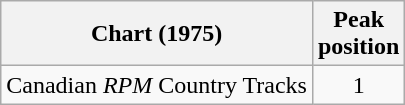<table class="wikitable">
<tr>
<th align="left">Chart (1975)</th>
<th align="center">Peak<br>position</th>
</tr>
<tr>
<td align="left">Canadian <em>RPM</em> Country Tracks</td>
<td align="center">1</td>
</tr>
</table>
